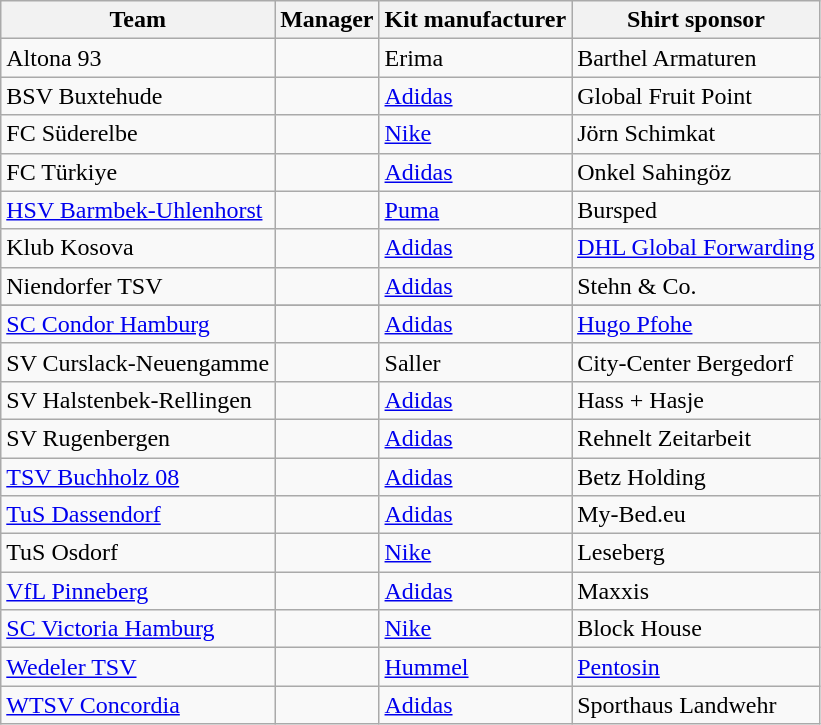<table class="wikitable sortable" style="white-space:nowrap">
<tr>
<th>Team</th>
<th>Manager</th>
<th>Kit manufacturer</th>
<th>Shirt sponsor</th>
</tr>
<tr>
<td>Altona 93</td>
<td></td>
<td>Erima</td>
<td>Barthel Armaturen</td>
</tr>
<tr>
<td>BSV Buxtehude</td>
<td></td>
<td><a href='#'>Adidas</a></td>
<td>Global Fruit Point</td>
</tr>
<tr>
<td>FC Süderelbe</td>
<td></td>
<td><a href='#'>Nike</a></td>
<td>Jörn Schimkat</td>
</tr>
<tr>
<td>FC Türkiye</td>
<td></td>
<td><a href='#'>Adidas</a></td>
<td>Onkel Sahingöz</td>
</tr>
<tr>
<td><a href='#'>HSV Barmbek-Uhlenhorst</a></td>
<td></td>
<td><a href='#'>Puma</a></td>
<td>Bursped</td>
</tr>
<tr>
<td>Klub Kosova</td>
<td></td>
<td><a href='#'>Adidas</a></td>
<td><a href='#'>DHL Global Forwarding</a></td>
</tr>
<tr>
<td>Niendorfer TSV</td>
<td></td>
<td><a href='#'>Adidas</a></td>
<td>Stehn & Co.</td>
</tr>
<tr>
</tr>
<tr>
<td><a href='#'>SC Condor Hamburg</a></td>
<td></td>
<td><a href='#'>Adidas</a></td>
<td><a href='#'>Hugo Pfohe</a></td>
</tr>
<tr>
<td>SV Curslack-Neuengamme</td>
<td></td>
<td>Saller</td>
<td>City-Center Bergedorf</td>
</tr>
<tr>
<td>SV Halstenbek-Rellingen</td>
<td></td>
<td><a href='#'>Adidas</a></td>
<td>Hass + Hasje</td>
</tr>
<tr>
<td>SV Rugenbergen</td>
<td></td>
<td><a href='#'>Adidas</a></td>
<td>Rehnelt Zeitarbeit</td>
</tr>
<tr>
<td><a href='#'>TSV Buchholz 08</a></td>
<td></td>
<td><a href='#'>Adidas</a></td>
<td>Betz Holding</td>
</tr>
<tr>
<td><a href='#'>TuS Dassendorf</a></td>
<td></td>
<td><a href='#'>Adidas</a></td>
<td>My-Bed.eu</td>
</tr>
<tr>
<td>TuS Osdorf</td>
<td></td>
<td><a href='#'>Nike</a></td>
<td>Leseberg</td>
</tr>
<tr>
<td><a href='#'>VfL Pinneberg</a></td>
<td></td>
<td><a href='#'>Adidas</a></td>
<td>Maxxis</td>
</tr>
<tr>
<td><a href='#'>SC Victoria Hamburg</a></td>
<td></td>
<td><a href='#'>Nike</a></td>
<td>Block House</td>
</tr>
<tr>
<td><a href='#'>Wedeler TSV</a></td>
<td></td>
<td><a href='#'>Hummel</a></td>
<td><a href='#'>Pentosin</a></td>
</tr>
<tr>
<td><a href='#'>WTSV Concordia</a></td>
<td></td>
<td><a href='#'>Adidas</a></td>
<td>Sporthaus Landwehr</td>
</tr>
</table>
